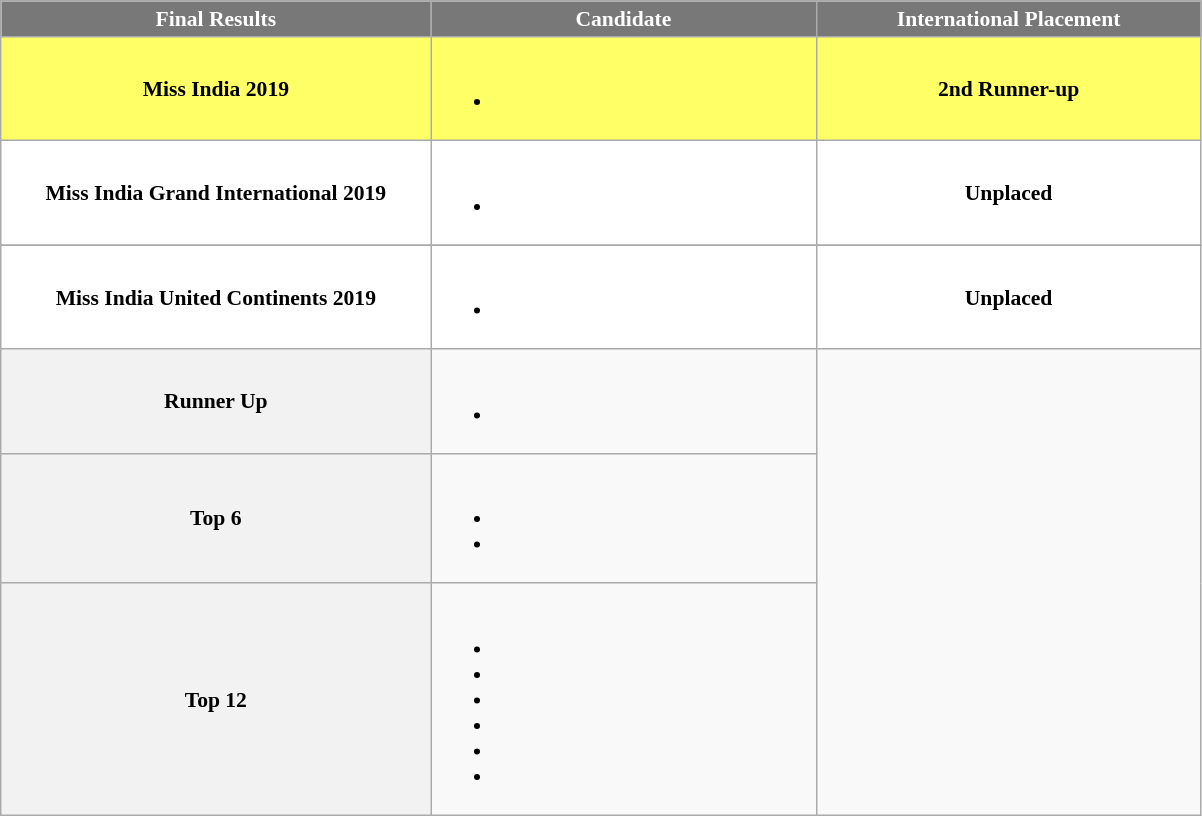<table class="wikitable sortable" style="font-size:90%;">
<tr>
<th style="width:280px;background-color:#787878;color:#FFFFFF;">Final Results</th>
<th style="width:250px;background-color:#787878;color:#FFFFFF;">Candidate</th>
<th style="width:250px;background-color:#787878;color:#FFFFFF;">International Placement</th>
</tr>
<tr align="center" style="background:#FFFF66; font-weight: bold">
<td>Miss India 2019</td>
<td><br><ul><li></li></ul></td>
<td>2nd Runner-up</td>
</tr>
<tr align="center" style="background:white; font-weight: bold">
<td>Miss India Grand International 2019</td>
<td><br><ul><li></li></ul></td>
<td>Unplaced</td>
</tr>
<tr>
</tr>
<tr align="center" style="background:white; font-weight: bold">
<td>Miss India United Continents 2019</td>
<td><br><ul><li></li></ul></td>
<td>Unplaced</td>
</tr>
<tr>
<th>Runner Up</th>
<td><br><ul><li></li></ul></td>
</tr>
<tr>
<th>Top 6</th>
<td><br><ul><li></li><li></li></ul></td>
</tr>
<tr>
<th>Top 12</th>
<td><br><ul><li></li><li></li><li></li><li></li><li></li><li></li></ul></td>
</tr>
</table>
